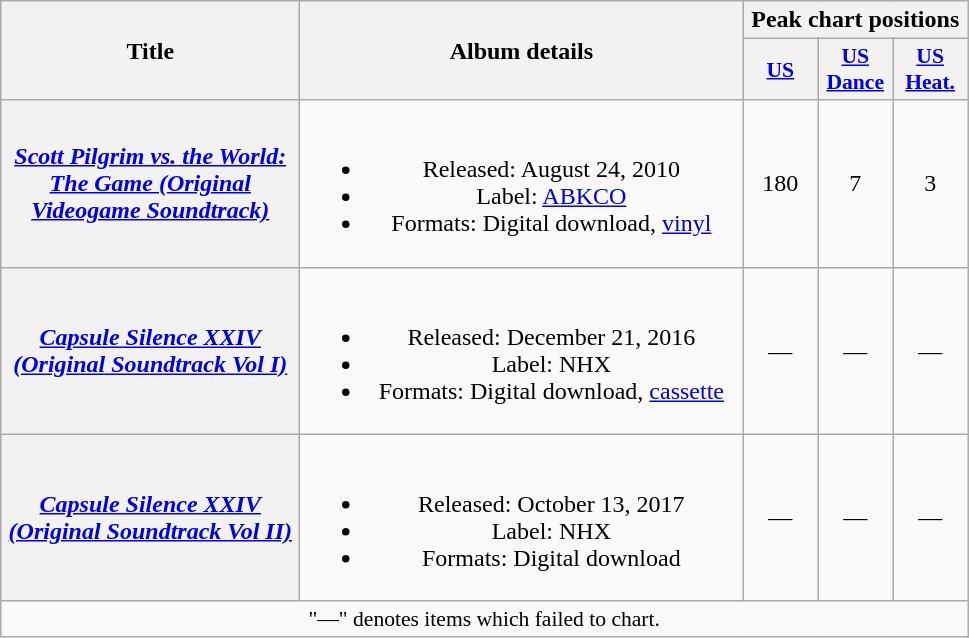<table class="wikitable plainrowheaders" style="text-align:center;">
<tr>
<th scope="col" rowspan="2" style="width:12em;">Title</th>
<th scope="col" rowspan="2" style="width:18em;">Album details</th>
<th scope="col" colspan="4">Peak chart positions</th>
</tr>
<tr>
<th scope="col" style="width:3em;font-size:90%;"><a href='#'>US</a><br></th>
<th scope="col" style="width:3em;font-size:90%;"><a href='#'>US<br>Dance</a><br></th>
<th scope="col" style="width:3em;font-size:90%;"><a href='#'>US<br>Heat.</a><br></th>
</tr>
<tr>
<th scope="row"><em><a href='#'>Scott Pilgrim vs. the World: The Game (Original Videogame Soundtrack)</a></em></th>
<td><br><ul><li>Released: August 24, 2010</li><li>Label: <a href='#'>ABKCO</a></li><li>Formats: Digital download, <a href='#'>vinyl</a></li></ul></td>
<td>180</td>
<td>7</td>
<td>3</td>
</tr>
<tr>
<th scope="row"><em><a href='#'>Capsule Silence XXIV (Original Soundtrack Vol I)</a></em></th>
<td><br><ul><li>Released: December 21, 2016</li><li>Label: NHX</li><li>Formats: Digital download, <a href='#'>cassette</a></li></ul></td>
<td>—</td>
<td>—</td>
<td>—</td>
</tr>
<tr>
<th scope="row"><em><a href='#'>Capsule Silence XXIV (Original Soundtrack Vol II)</a></em></th>
<td><br><ul><li>Released: October 13, 2017</li><li>Label: NHX</li><li>Formats: Digital download</li></ul></td>
<td>—</td>
<td>—</td>
<td>—</td>
</tr>
<tr>
<td colspan="14" style="text-align:center; font-size:90%;">"—" denotes items which failed to chart.</td>
</tr>
</table>
